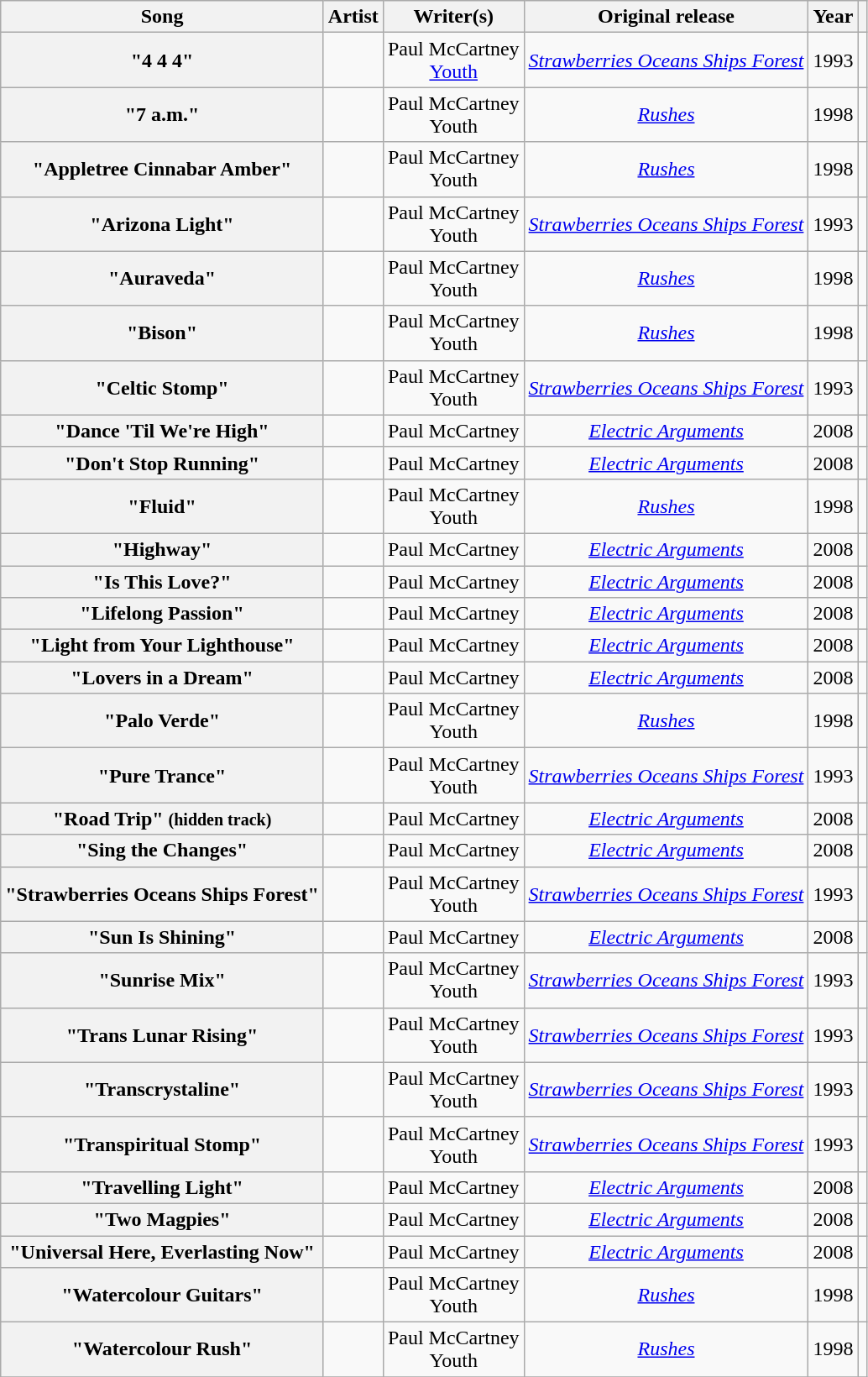<table class="wikitable sortable plainrowheaders" style="text-align:center;">
<tr>
<th scope="col">Song</th>
<th scope="col">Artist</th>
<th scope="col" class="unsortable">Writer(s)</th>
<th scope="col">Original release</th>
<th scope="col">Year</th>
<th scope="col" class="unsortable"></th>
</tr>
<tr>
<th scope="row">"4 4 4"</th>
<td></td>
<td>Paul McCartney<br><a href='#'>Youth</a></td>
<td><em><a href='#'>Strawberries Oceans Ships Forest</a></em></td>
<td>1993</td>
<td></td>
</tr>
<tr>
<th scope="row">"7 a.m."</th>
<td></td>
<td>Paul McCartney<br>Youth</td>
<td><em><a href='#'>Rushes</a></em></td>
<td>1998</td>
<td></td>
</tr>
<tr>
<th scope="row">"Appletree Cinnabar Amber"</th>
<td></td>
<td>Paul McCartney<br>Youth</td>
<td><em><a href='#'>Rushes</a></em></td>
<td>1998</td>
<td></td>
</tr>
<tr>
<th scope="row">"Arizona Light"</th>
<td></td>
<td>Paul McCartney<br>Youth</td>
<td><em><a href='#'>Strawberries Oceans Ships Forest</a></em></td>
<td>1993</td>
<td></td>
</tr>
<tr>
<th scope="row">"Auraveda"</th>
<td></td>
<td>Paul McCartney<br>Youth</td>
<td><em><a href='#'>Rushes</a></em></td>
<td>1998</td>
<td></td>
</tr>
<tr>
<th scope="row">"Bison"</th>
<td></td>
<td>Paul McCartney<br>Youth</td>
<td><em><a href='#'>Rushes</a></em></td>
<td>1998</td>
<td></td>
</tr>
<tr>
<th scope="row">"Celtic Stomp"</th>
<td></td>
<td>Paul McCartney<br>Youth</td>
<td><em><a href='#'>Strawberries Oceans Ships Forest</a></em></td>
<td>1993</td>
<td></td>
</tr>
<tr>
<th scope="row">"Dance 'Til We're High"</th>
<td></td>
<td>Paul McCartney</td>
<td><em><a href='#'>Electric Arguments</a></em></td>
<td>2008</td>
<td></td>
</tr>
<tr>
<th scope="row">"Don't Stop Running"</th>
<td></td>
<td>Paul McCartney</td>
<td><em><a href='#'>Electric Arguments</a></em></td>
<td>2008</td>
<td></td>
</tr>
<tr>
<th scope="row">"Fluid"</th>
<td></td>
<td>Paul McCartney<br>Youth</td>
<td><em><a href='#'>Rushes</a></em></td>
<td>1998</td>
<td></td>
</tr>
<tr>
<th scope="row">"Highway"</th>
<td></td>
<td>Paul McCartney</td>
<td><em><a href='#'>Electric Arguments</a></em></td>
<td>2008</td>
<td></td>
</tr>
<tr>
<th scope="row">"Is This Love?"</th>
<td></td>
<td>Paul McCartney</td>
<td><em><a href='#'>Electric Arguments</a></em></td>
<td>2008</td>
<td></td>
</tr>
<tr>
<th scope="row">"Lifelong Passion"</th>
<td></td>
<td>Paul McCartney</td>
<td><em><a href='#'>Electric Arguments</a></em></td>
<td>2008</td>
<td></td>
</tr>
<tr>
<th scope="row">"Light from Your Lighthouse"</th>
<td></td>
<td>Paul McCartney</td>
<td><em><a href='#'>Electric Arguments</a></em></td>
<td>2008</td>
<td></td>
</tr>
<tr>
<th scope="row">"Lovers in a Dream"</th>
<td></td>
<td>Paul McCartney</td>
<td><em><a href='#'>Electric Arguments</a></em></td>
<td>2008</td>
<td></td>
</tr>
<tr>
<th scope="row">"Palo Verde"</th>
<td></td>
<td>Paul McCartney<br>Youth</td>
<td><em><a href='#'>Rushes</a></em></td>
<td>1998</td>
<td></td>
</tr>
<tr>
<th scope="row">"Pure Trance"</th>
<td></td>
<td>Paul McCartney<br>Youth</td>
<td><em><a href='#'>Strawberries Oceans Ships Forest</a></em></td>
<td>1993</td>
<td></td>
</tr>
<tr>
<th scope="row">"Road Trip" <small>(hidden track)</small></th>
<td></td>
<td>Paul McCartney</td>
<td><em><a href='#'>Electric Arguments</a></em></td>
<td>2008</td>
<td></td>
</tr>
<tr>
<th scope="row">"Sing the Changes"</th>
<td></td>
<td>Paul McCartney</td>
<td><em><a href='#'>Electric Arguments</a></em></td>
<td>2008</td>
<td></td>
</tr>
<tr>
<th scope="row">"Strawberries Oceans Ships Forest"</th>
<td></td>
<td>Paul McCartney<br>Youth</td>
<td><em><a href='#'>Strawberries Oceans Ships Forest</a></em></td>
<td>1993</td>
<td></td>
</tr>
<tr>
<th scope="row">"Sun Is Shining"</th>
<td></td>
<td>Paul McCartney</td>
<td><em><a href='#'>Electric Arguments</a></em></td>
<td>2008</td>
<td></td>
</tr>
<tr>
<th scope="row">"Sunrise Mix"</th>
<td></td>
<td>Paul McCartney<br>Youth</td>
<td><em><a href='#'>Strawberries Oceans Ships Forest</a></em></td>
<td>1993</td>
<td></td>
</tr>
<tr>
<th scope="row">"Trans Lunar Rising"</th>
<td></td>
<td>Paul McCartney<br>Youth</td>
<td><em><a href='#'>Strawberries Oceans Ships Forest</a></em></td>
<td>1993</td>
<td></td>
</tr>
<tr>
<th scope="row">"Transcrystaline"</th>
<td></td>
<td>Paul McCartney<br>Youth</td>
<td><em><a href='#'>Strawberries Oceans Ships Forest</a></em></td>
<td>1993</td>
<td></td>
</tr>
<tr>
<th scope="row">"Transpiritual Stomp"</th>
<td></td>
<td>Paul McCartney<br>Youth</td>
<td><em><a href='#'>Strawberries Oceans Ships Forest</a></em></td>
<td>1993</td>
<td></td>
</tr>
<tr>
<th scope="row">"Travelling Light"</th>
<td></td>
<td>Paul McCartney</td>
<td><em><a href='#'>Electric Arguments</a></em></td>
<td>2008</td>
<td></td>
</tr>
<tr>
<th scope="row">"Two Magpies"</th>
<td></td>
<td>Paul McCartney</td>
<td><em><a href='#'>Electric Arguments</a></em></td>
<td>2008</td>
<td></td>
</tr>
<tr>
<th scope="row">"Universal Here, Everlasting Now"</th>
<td></td>
<td>Paul McCartney</td>
<td><em><a href='#'>Electric Arguments</a></em></td>
<td>2008</td>
<td></td>
</tr>
<tr>
<th scope="row">"Watercolour Guitars"</th>
<td></td>
<td>Paul McCartney<br>Youth</td>
<td><em><a href='#'>Rushes</a></em></td>
<td>1998</td>
<td></td>
</tr>
<tr>
<th scope="row">"Watercolour Rush"</th>
<td></td>
<td>Paul McCartney<br>Youth</td>
<td><em><a href='#'>Rushes</a></em></td>
<td>1998</td>
<td></td>
</tr>
<tr>
</tr>
</table>
